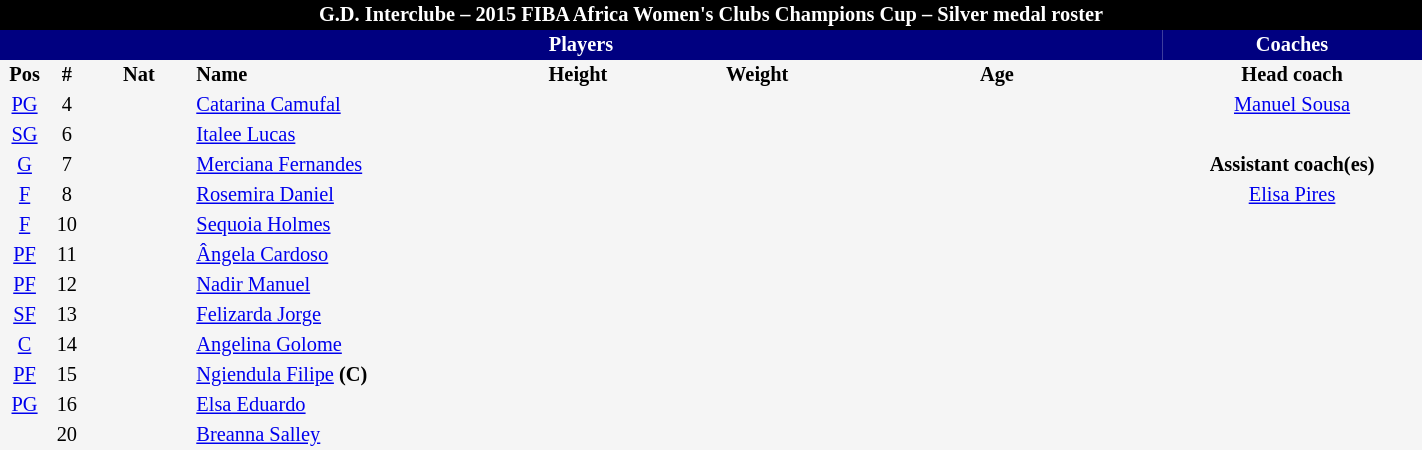<table border=0 cellpadding=2 cellspacing=0  |- bgcolor=#f5f5f5 style="text-align:center; font-size:85%;" width=75%>
<tr>
<td colspan="8" style="background: black; color: white"><strong>G.D. Interclube – 2015 FIBA Africa Women's Clubs Champions Cup – Silver medal roster</strong></td>
</tr>
<tr>
<td colspan="7" style="background: #000080; color: white"><strong>Players</strong></td>
<td style="background: #000080; color: white"><strong>Coaches</strong></td>
</tr>
<tr style="background=#f5f5f5; color: black">
<th width=5px>Pos</th>
<th width=5px>#</th>
<th width=50px>Nat</th>
<th width=135px align=left>Name</th>
<th width=100px>Height</th>
<th width=70px>Weight</th>
<th width=160px>Age</th>
<th width=125px>Head coach</th>
</tr>
<tr>
<td><a href='#'>PG</a></td>
<td>4</td>
<td></td>
<td align=left><a href='#'>Catarina Camufal</a></td>
<td><span></span></td>
<td></td>
<td><span></span></td>
<td> <a href='#'>Manuel Sousa</a></td>
</tr>
<tr>
<td><a href='#'>SG</a></td>
<td>6</td>
<td></td>
<td align=left><a href='#'>Italee Lucas</a></td>
<td><span></span></td>
<td></td>
<td><span></span></td>
</tr>
<tr>
<td><a href='#'>G</a></td>
<td>7</td>
<td></td>
<td align=left><a href='#'>Merciana Fernandes</a></td>
<td><span></span></td>
<td></td>
<td><span></span></td>
<td><strong>Assistant coach(es)</strong></td>
</tr>
<tr>
<td><a href='#'>F</a></td>
<td>8</td>
<td></td>
<td align=left><a href='#'>Rosemira Daniel</a></td>
<td><span></span></td>
<td></td>
<td><span></span></td>
<td> <a href='#'>Elisa Pires</a></td>
</tr>
<tr>
<td><a href='#'>F</a></td>
<td>10</td>
<td></td>
<td align=left><a href='#'>Sequoia Holmes</a></td>
<td><span></span></td>
<td><span></span></td>
<td><span></span></td>
</tr>
<tr>
<td><a href='#'>PF</a></td>
<td>11</td>
<td></td>
<td align=left><a href='#'>Ângela Cardoso</a></td>
<td><span></span></td>
<td></td>
<td><span></span></td>
</tr>
<tr>
<td><a href='#'>PF</a></td>
<td>12</td>
<td></td>
<td align=left><a href='#'>Nadir Manuel</a></td>
<td><span></span></td>
<td><span></span></td>
<td><span></span></td>
</tr>
<tr>
<td><a href='#'>SF</a></td>
<td>13</td>
<td></td>
<td align=left><a href='#'>Felizarda Jorge</a></td>
<td><span></span></td>
<td><span></span></td>
<td><span></span></td>
</tr>
<tr>
<td><a href='#'>C</a></td>
<td>14</td>
<td></td>
<td align=left><a href='#'>Angelina Golome</a></td>
<td><span></span></td>
<td></td>
<td><span></span></td>
</tr>
<tr>
<td><a href='#'>PF</a></td>
<td>15</td>
<td></td>
<td align=left><a href='#'>Ngiendula Filipe</a> <strong>(C)</strong></td>
<td><span></span></td>
<td><span></span></td>
<td><span></span></td>
</tr>
<tr>
<td><a href='#'>PG</a></td>
<td>16</td>
<td></td>
<td align=left><a href='#'>Elsa Eduardo</a></td>
<td><span></span></td>
<td></td>
<td><span></span></td>
</tr>
<tr>
<td></td>
<td>20</td>
<td></td>
<td align=left><a href='#'>Breanna Salley</a></td>
<td><span></span></td>
<td></td>
<td><span></span></td>
</tr>
</table>
